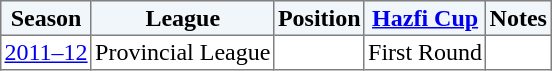<table border="1" cellpadding="2" style="border-collapse:collapse; text-align:center; font-size:normal;">
<tr style="background:#f0f6fa;">
<th>Season</th>
<th>League</th>
<th>Position</th>
<th><a href='#'>Hazfi Cup</a></th>
<th>Notes</th>
</tr>
<tr>
<td><a href='#'>2011–12</a></td>
<td>Provincial League</td>
<td></td>
<td>First Round</td>
<td></td>
</tr>
</table>
